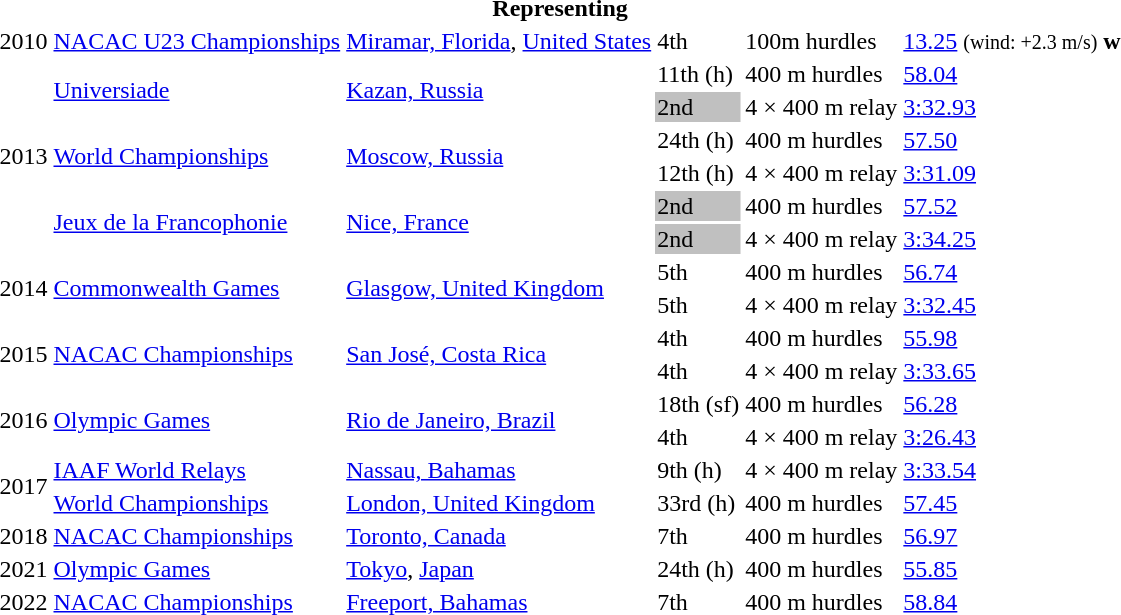<table>
<tr>
<th colspan="6">Representing </th>
</tr>
<tr>
<td>2010</td>
<td><a href='#'>NACAC U23 Championships</a></td>
<td><a href='#'>Miramar, Florida</a>, <a href='#'>United States</a></td>
<td>4th</td>
<td>100m hurdles</td>
<td><a href='#'>13.25</a> <small>(wind: +2.3 m/s)</small> <strong>w</strong></td>
</tr>
<tr>
<td rowspan=6>2013</td>
<td rowspan=2><a href='#'>Universiade</a></td>
<td rowspan=2><a href='#'>Kazan, Russia</a></td>
<td>11th (h)</td>
<td>400 m hurdles</td>
<td><a href='#'>58.04</a></td>
</tr>
<tr>
<td bgcolor=silver>2nd</td>
<td>4 × 400 m relay</td>
<td><a href='#'>3:32.93</a></td>
</tr>
<tr>
<td rowspan=2><a href='#'>World Championships</a></td>
<td rowspan=2><a href='#'>Moscow, Russia</a></td>
<td>24th (h)</td>
<td>400 m hurdles</td>
<td><a href='#'>57.50</a></td>
</tr>
<tr>
<td>12th (h)</td>
<td>4 × 400 m relay</td>
<td><a href='#'>3:31.09</a></td>
</tr>
<tr>
<td rowspan=2><a href='#'>Jeux de la Francophonie</a></td>
<td rowspan=2><a href='#'>Nice, France</a></td>
<td bgcolor=silver>2nd</td>
<td>400 m hurdles</td>
<td><a href='#'>57.52</a></td>
</tr>
<tr>
<td bgcolor=silver>2nd</td>
<td>4 × 400 m relay</td>
<td><a href='#'>3:34.25</a></td>
</tr>
<tr>
<td rowspan=2>2014</td>
<td rowspan=2><a href='#'>Commonwealth Games</a></td>
<td rowspan=2><a href='#'>Glasgow, United Kingdom</a></td>
<td>5th</td>
<td>400 m hurdles</td>
<td><a href='#'>56.74</a></td>
</tr>
<tr>
<td>5th</td>
<td>4 × 400 m relay</td>
<td><a href='#'>3:32.45</a></td>
</tr>
<tr>
<td rowspan=2>2015</td>
<td rowspan=2><a href='#'>NACAC Championships</a></td>
<td rowspan=2><a href='#'>San José, Costa Rica</a></td>
<td>4th</td>
<td>400 m hurdles</td>
<td><a href='#'>55.98</a></td>
</tr>
<tr>
<td>4th</td>
<td>4 × 400 m relay</td>
<td><a href='#'>3:33.65</a></td>
</tr>
<tr>
<td rowspan=2>2016</td>
<td rowspan=2><a href='#'>Olympic Games</a></td>
<td rowspan=2><a href='#'>Rio de Janeiro, Brazil</a></td>
<td>18th (sf)</td>
<td>400 m hurdles</td>
<td><a href='#'>56.28</a></td>
</tr>
<tr>
<td>4th</td>
<td>4 × 400 m relay</td>
<td><a href='#'>3:26.43</a></td>
</tr>
<tr>
<td rowspan=2>2017</td>
<td><a href='#'>IAAF World Relays</a></td>
<td><a href='#'>Nassau, Bahamas</a></td>
<td>9th (h)</td>
<td>4 × 400 m relay</td>
<td><a href='#'>3:33.54</a></td>
</tr>
<tr>
<td><a href='#'>World Championships</a></td>
<td><a href='#'>London, United Kingdom</a></td>
<td>33rd (h)</td>
<td>400 m hurdles</td>
<td><a href='#'>57.45</a></td>
</tr>
<tr>
<td>2018</td>
<td><a href='#'>NACAC Championships</a></td>
<td><a href='#'>Toronto, Canada</a></td>
<td>7th</td>
<td>400 m hurdles</td>
<td><a href='#'>56.97</a></td>
</tr>
<tr>
<td>2021</td>
<td><a href='#'>Olympic Games</a></td>
<td><a href='#'>Tokyo</a>, <a href='#'>Japan</a></td>
<td>24th (h)</td>
<td>400 m hurdles</td>
<td><a href='#'>55.85</a></td>
</tr>
<tr>
<td>2022</td>
<td><a href='#'>NACAC Championships</a></td>
<td><a href='#'>Freeport, Bahamas</a></td>
<td>7th</td>
<td>400 m hurdles</td>
<td><a href='#'>58.84</a></td>
</tr>
</table>
